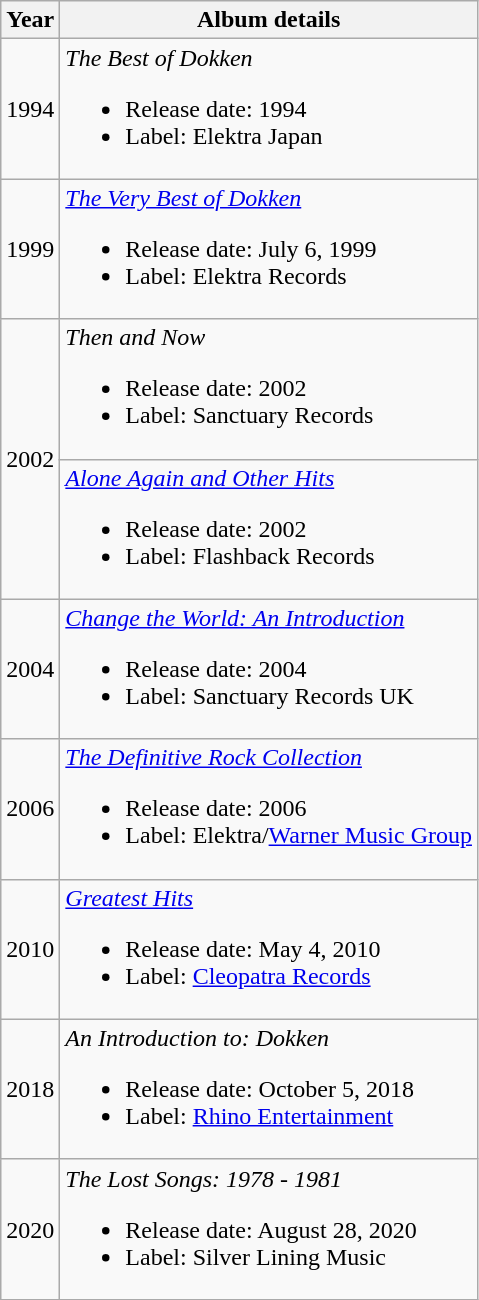<table class="wikitable" style="text-align:center;">
<tr>
<th>Year</th>
<th>Album details</th>
</tr>
<tr>
<td>1994</td>
<td style="text-align:left;"><em>The Best of Dokken</em><br><ul><li>Release date: 1994</li><li>Label: Elektra Japan</li></ul></td>
</tr>
<tr>
<td>1999</td>
<td style="text-align:left;"><em><a href='#'>The Very Best of Dokken</a></em><br><ul><li>Release date: July 6, 1999</li><li>Label: Elektra Records</li></ul></td>
</tr>
<tr>
<td rowspan="2">2002</td>
<td style="text-align:left;"><em>Then and Now</em><br><ul><li>Release date: 2002</li><li>Label: Sanctuary Records</li></ul></td>
</tr>
<tr>
<td style="text-align:left;"><em><a href='#'>Alone Again and Other Hits</a></em><br><ul><li>Release date: 2002</li><li>Label: Flashback Records</li></ul></td>
</tr>
<tr>
<td>2004</td>
<td style="text-align:left;"><em><a href='#'>Change the World: An Introduction</a></em><br><ul><li>Release date: 2004</li><li>Label: Sanctuary Records UK</li></ul></td>
</tr>
<tr>
<td>2006</td>
<td style="text-align:left;"><em><a href='#'>The Definitive Rock Collection</a></em><br><ul><li>Release date: 2006</li><li>Label: Elektra/<a href='#'>Warner Music Group</a></li></ul></td>
</tr>
<tr>
<td>2010</td>
<td style="text-align:left;"><em><a href='#'>Greatest Hits</a></em><br><ul><li>Release date: May 4, 2010</li><li>Label: <a href='#'>Cleopatra Records</a></li></ul></td>
</tr>
<tr>
<td>2018</td>
<td style="text-align:left;"><em>An Introduction to: Dokken</em><br><ul><li>Release date: October 5, 2018</li><li>Label: <a href='#'>Rhino Entertainment</a></li></ul></td>
</tr>
<tr>
<td>2020</td>
<td style="text-align:left;"><em>The Lost Songs: 1978 - 1981</em><br><ul><li>Release date: August 28, 2020</li><li>Label: Silver Lining Music</li></ul></td>
</tr>
</table>
